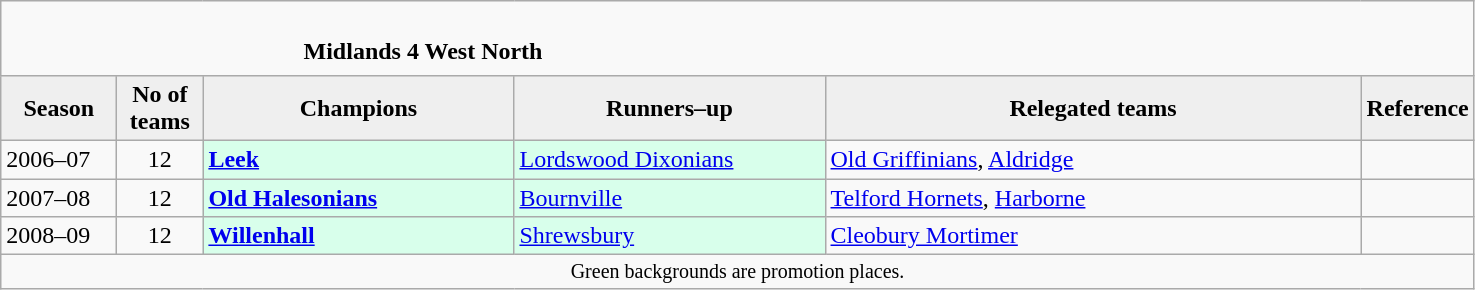<table class="wikitable" style="text-align: left;">
<tr>
<td colspan="11" cellpadding="0" cellspacing="0"><br><table border="0" style="width:100%;" cellpadding="0" cellspacing="0">
<tr>
<td style="width:20%; border:0;"></td>
<td style="border:0;"><strong>Midlands 4 West North</strong></td>
<td style="width:20%; border:0;"></td>
</tr>
</table>
</td>
</tr>
<tr>
<th style="background:#efefef; width:70px;">Season</th>
<th style="background:#efefef; width:50px;">No of teams</th>
<th style="background:#efefef; width:200px;">Champions</th>
<th style="background:#efefef; width:200px;">Runners–up</th>
<th style="background:#efefef; width:350px;">Relegated teams</th>
<th style="background:#efefef; width:50px;">Reference</th>
</tr>
<tr align=left>
<td>2006–07</td>
<td style="text-align: center;">12</td>
<td style="background:#d8ffeb;"><strong><a href='#'>Leek</a></strong></td>
<td style="background:#d8ffeb;"><a href='#'>Lordswood Dixonians</a></td>
<td><a href='#'>Old Griffinians</a>, <a href='#'>Aldridge</a></td>
<td></td>
</tr>
<tr>
<td>2007–08</td>
<td style="text-align: center;">12</td>
<td style="background:#d8ffeb;"><strong><a href='#'>Old Halesonians</a></strong></td>
<td style="background:#d8ffeb;"><a href='#'>Bournville</a></td>
<td><a href='#'>Telford Hornets</a>, <a href='#'>Harborne</a></td>
<td></td>
</tr>
<tr>
<td>2008–09</td>
<td style="text-align: center;">12</td>
<td style="background:#d8ffeb;"><strong><a href='#'>Willenhall</a></strong></td>
<td style="background:#d8ffeb;"><a href='#'>Shrewsbury</a></td>
<td><a href='#'>Cleobury Mortimer</a></td>
<td></td>
</tr>
<tr>
<td colspan="15"  style="border:0; font-size:smaller; text-align:center;">Green backgrounds are promotion places.</td>
</tr>
</table>
